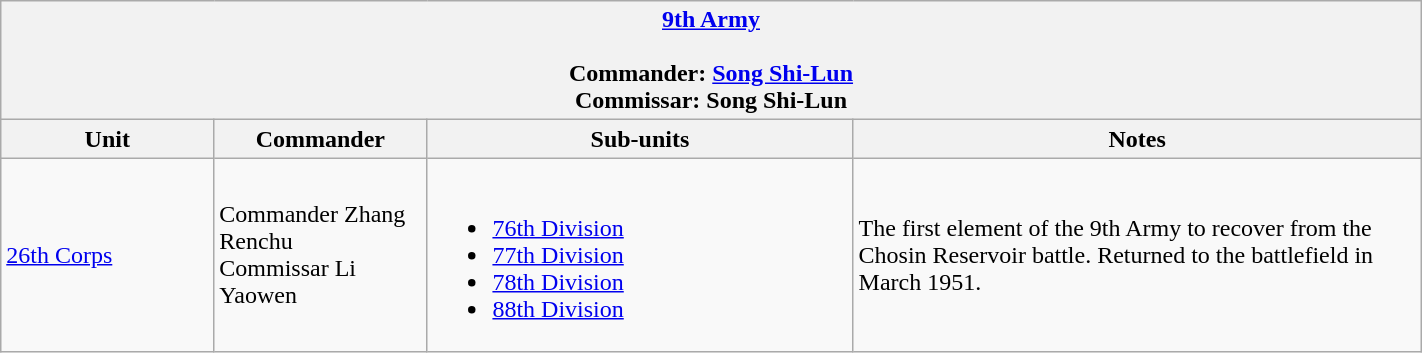<table class="wikitable" style="width: 75%">
<tr>
<th colspan="4" align= center> <a href='#'>9th Army</a><br><br>Commander: <a href='#'>Song Shi-Lun</a><br>
Commissar: Song Shi-Lun</th>
</tr>
<tr>
<th width=15%; align= center>Unit</th>
<th width=15%; align= center>Commander</th>
<th width=30%; align= center>Sub-units</th>
<th width=40%; align= center>Notes</th>
</tr>
<tr>
<td><a href='#'>26th Corps</a></td>
<td>Commander Zhang Renchu<br>Commissar Li Yaowen</td>
<td><br><ul><li><a href='#'>76th Division</a></li><li><a href='#'>77th Division</a></li><li><a href='#'>78th Division</a></li><li><a href='#'>88th Division</a></li></ul></td>
<td>The first element of the 9th Army to recover from the Chosin Reservoir battle. Returned to the battlefield in March 1951.</td>
</tr>
</table>
